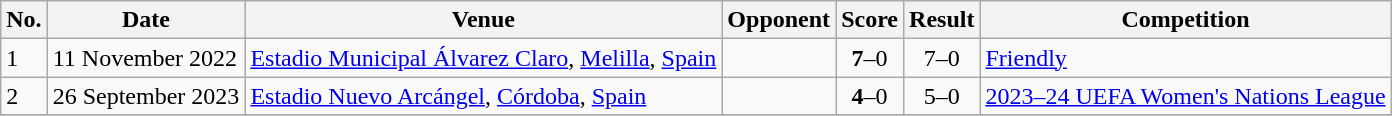<table class="wikitable">
<tr>
<th>No.</th>
<th>Date</th>
<th>Venue</th>
<th>Opponent</th>
<th>Score</th>
<th>Result</th>
<th>Competition</th>
</tr>
<tr>
<td>1</td>
<td>11 November 2022</td>
<td><a href='#'>Estadio Municipal Álvarez Claro</a>, <a href='#'>Melilla</a>, <a href='#'>Spain</a></td>
<td></td>
<td align=center><strong>7</strong>–0</td>
<td align=center>7–0</td>
<td><a href='#'>Friendly</a></td>
</tr>
<tr>
<td>2</td>
<td>26 September 2023</td>
<td><a href='#'>Estadio Nuevo Arcángel</a>, <a href='#'>Córdoba</a>, <a href='#'>Spain</a></td>
<td></td>
<td align=center><strong>4</strong>–0</td>
<td align=center>5–0</td>
<td><a href='#'>2023–24 UEFA Women's Nations League</a></td>
</tr>
<tr>
</tr>
</table>
